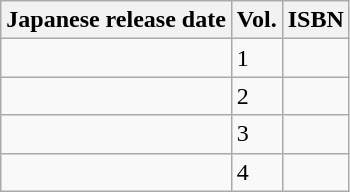<table class="wikitable">
<tr>
<th>Japanese release date</th>
<th>Vol.</th>
<th>ISBN</th>
</tr>
<tr>
<td></td>
<td>1</td>
<td></td>
</tr>
<tr>
<td></td>
<td>2</td>
<td></td>
</tr>
<tr>
<td></td>
<td>3</td>
<td></td>
</tr>
<tr>
<td></td>
<td>4</td>
<td></td>
</tr>
</table>
